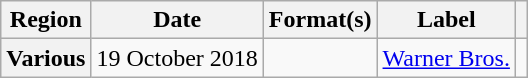<table class="wikitable plainrowheaders" border="1">
<tr>
<th scope="col">Region</th>
<th scope="col">Date</th>
<th scope="col">Format(s)</th>
<th scope="col">Label</th>
<th scope="col"></th>
</tr>
<tr>
<th scope="row">Various</th>
<td>19 October 2018</td>
<td></td>
<td><a href='#'>Warner Bros.</a></td>
<td style="text-align:center;"></td>
</tr>
</table>
